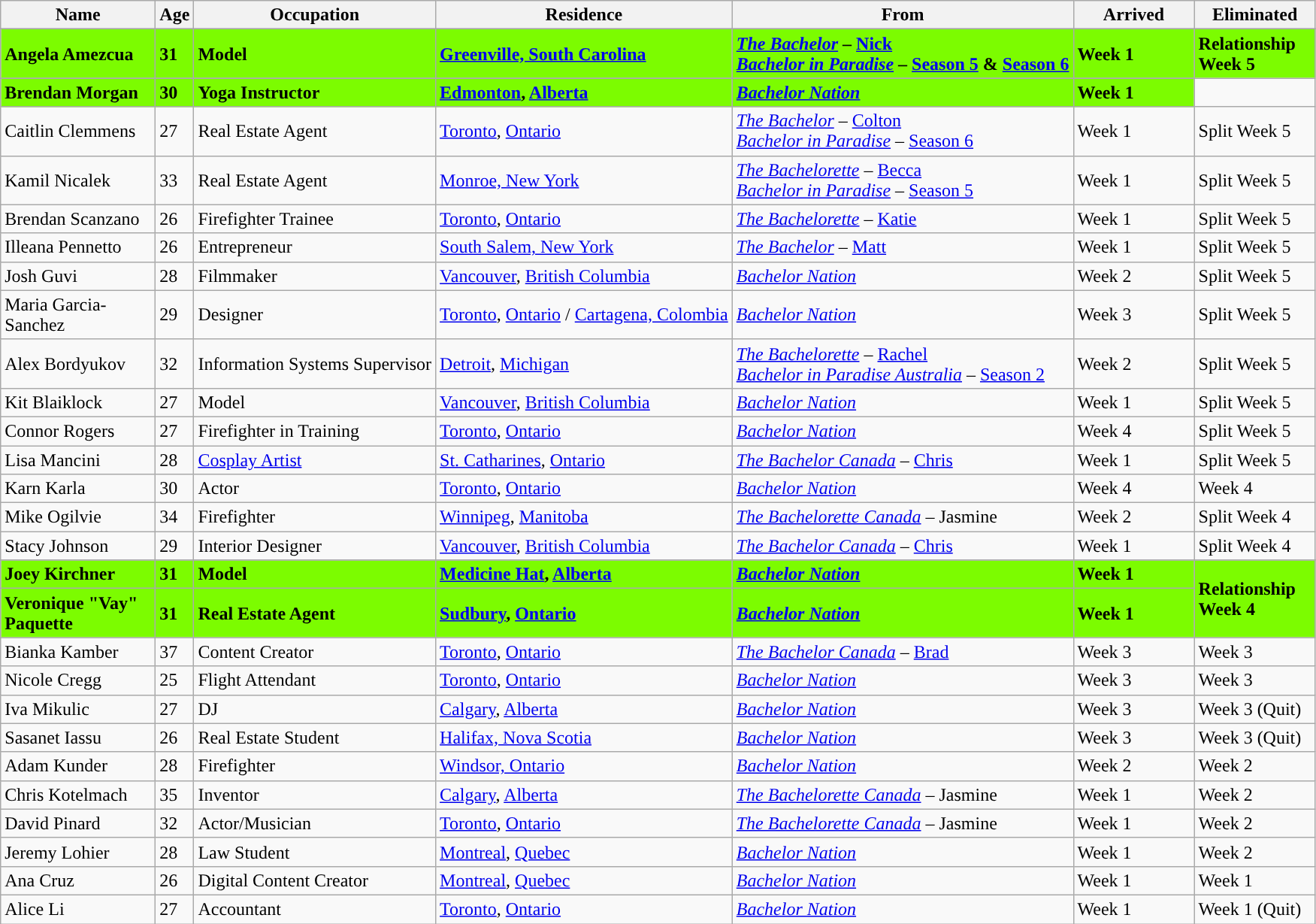<table class="wikitable sortable" style="text-align:left;">
<tr>
<th width=130>Name</th>
<th width=5>Age</th>
<th>Occupation</th>
<th>Residence</th>
<th>From</th>
<th width=100>Arrived</th>
<th width=100>Eliminated</th>
</tr>
<tr>
</tr>
<tr bgcolor="#7CFC00">
<td><strong>Angela Amezcua</strong></td>
<td><strong>31</strong></td>
<td><strong>Model</strong></td>
<td><strong><a href='#'>Greenville, South Carolina</a></strong></td>
<td><strong><a href='#'><em>The Bachelor</em></a> – <a href='#'>Nick</a><br><a href='#'><em>Bachelor in Paradise</em></a> – <a href='#'>Season 5</a> & <a href='#'>Season 6</a></strong></td>
<td><strong>Week 1</strong></td>
<td rowspan="2"><strong>Relationship Week 5</strong></td>
</tr>
<tr>
</tr>
<tr bgcolor="#7CFC00">
<td><strong>Brendan Morgan</strong></td>
<td><strong>30</strong></td>
<td><strong>Yoga Instructor</strong></td>
<td><strong><a href='#'>Edmonton</a>, <a href='#'>Alberta</a></strong></td>
<td><strong><em><a href='#'>Bachelor Nation</a></em></strong></td>
<td><strong>Week 1</strong></td>
</tr>
<tr>
<td>Caitlin Clemmens</td>
<td>27</td>
<td>Real Estate Agent</td>
<td><a href='#'>Toronto</a>, <a href='#'>Ontario</a></td>
<td><a href='#'><em>The Bachelor</em></a> – <a href='#'>Colton</a><br><a href='#'><em>Bachelor in Paradise</em></a> –  <a href='#'>Season 6</a></td>
<td>Week 1</td>
<td>Split Week 5</td>
</tr>
<tr>
<td>Kamil Nicalek</td>
<td>33</td>
<td>Real Estate Agent</td>
<td><a href='#'>Monroe, New York</a></td>
<td><a href='#'><em>The Bachelorette</em></a> – <a href='#'>Becca</a><br><a href='#'><em>Bachelor in Paradise</em></a> – <a href='#'>Season 5</a></td>
<td>Week 1</td>
<td>Split Week 5</td>
</tr>
<tr>
<td>Brendan Scanzano</td>
<td>26</td>
<td>Firefighter Trainee</td>
<td><a href='#'>Toronto</a>, <a href='#'>Ontario</a></td>
<td><a href='#'><em>The Bachelorette</em></a> – <a href='#'>Katie</a></td>
<td>Week 1</td>
<td>Split Week 5</td>
</tr>
<tr>
<td>Illeana Pennetto</td>
<td>26</td>
<td>Entrepreneur</td>
<td><a href='#'>South Salem, New York</a></td>
<td><a href='#'><em>The Bachelor</em></a> – <a href='#'>Matt</a></td>
<td>Week 1</td>
<td>Split Week 5</td>
</tr>
<tr>
<td>Josh Guvi</td>
<td>28</td>
<td>Filmmaker</td>
<td><a href='#'>Vancouver</a>, <a href='#'>British Columbia</a></td>
<td><em><a href='#'>Bachelor Nation</a></em></td>
<td>Week 2</td>
<td>Split Week 5</td>
</tr>
<tr>
<td>Maria Garcia-Sanchez</td>
<td>29</td>
<td>Designer</td>
<td><a href='#'>Toronto</a>, <a href='#'>Ontario</a> / <a href='#'>Cartagena, Colombia</a></td>
<td><em><a href='#'>Bachelor Nation</a></em></td>
<td>Week 3</td>
<td>Split Week 5</td>
</tr>
<tr>
<td>Alex Bordyukov</td>
<td>32</td>
<td>Information Systems Supervisor</td>
<td><a href='#'>Detroit</a>, <a href='#'>Michigan</a></td>
<td><a href='#'><em>The Bachelorette</em></a> – <a href='#'>Rachel</a><br><em><a href='#'>Bachelor in Paradise Australia</a></em> – <a href='#'>Season 2</a></td>
<td>Week 2</td>
<td>Split Week 5</td>
</tr>
<tr>
<td>Kit Blaiklock</td>
<td>27</td>
<td>Model</td>
<td><a href='#'>Vancouver</a>, <a href='#'>British Columbia</a></td>
<td><em><a href='#'>Bachelor Nation</a></em></td>
<td>Week 1</td>
<td>Split Week 5</td>
</tr>
<tr>
<td>Connor Rogers</td>
<td>27</td>
<td>Firefighter in Training</td>
<td><a href='#'>Toronto</a>, <a href='#'>Ontario</a></td>
<td><em><a href='#'>Bachelor Nation</a></em></td>
<td>Week 4</td>
<td>Split Week 5</td>
</tr>
<tr>
<td>Lisa Mancini</td>
<td>28</td>
<td><a href='#'>Cosplay Artist</a></td>
<td><a href='#'>St. Catharines</a>, <a href='#'>Ontario</a></td>
<td><a href='#'><em>The Bachelor Canada</em></a> – <a href='#'>Chris</a></td>
<td>Week 1</td>
<td>Split Week 5</td>
</tr>
<tr>
<td>Karn Karla</td>
<td>30</td>
<td>Actor</td>
<td><a href='#'>Toronto</a>, <a href='#'>Ontario</a></td>
<td><em><a href='#'>Bachelor Nation</a></em></td>
<td>Week 4</td>
<td>Week 4</td>
</tr>
<tr>
<td>Mike Ogilvie</td>
<td>34</td>
<td>Firefighter</td>
<td><a href='#'>Winnipeg</a>, <a href='#'>Manitoba</a></td>
<td><em><a href='#'>The Bachelorette Canada</a></em> – Jasmine</td>
<td>Week 2</td>
<td>Split Week 4</td>
</tr>
<tr>
<td>Stacy Johnson</td>
<td>29</td>
<td>Interior Designer</td>
<td><a href='#'>Vancouver</a>, <a href='#'>British Columbia</a></td>
<td><a href='#'><em>The Bachelor Canada</em></a> – <a href='#'>Chris</a></td>
<td>Week 1</td>
<td>Split Week 4</td>
</tr>
<tr>
</tr>
<tr bgcolor="#7CFC00">
<td><strong>Joey Kirchner</strong></td>
<td><strong>31</strong></td>
<td><strong>Model</strong></td>
<td><strong><a href='#'>Medicine Hat</a>, <a href='#'>Alberta</a></strong></td>
<td><strong><em><a href='#'>Bachelor Nation</a></em></strong></td>
<td><strong>Week 1</strong></td>
<td rowspan="2"><strong>Relationship Week 4</strong></td>
</tr>
<tr bgcolor="#7CFC00">
<td><strong>Veronique "Vay" Paquette</strong></td>
<td><strong>31</strong></td>
<td><strong>Real Estate Agent</strong></td>
<td><strong><a href='#'>Sudbury</a>, <a href='#'>Ontario</a></strong></td>
<td><strong><em><a href='#'>Bachelor Nation</a></em></strong></td>
<td><strong>Week 1</strong></td>
</tr>
<tr>
<td>Bianka Kamber</td>
<td>37</td>
<td>Content Creator</td>
<td><a href='#'>Toronto</a>, <a href='#'>Ontario</a></td>
<td><a href='#'><em>The Bachelor Canada</em></a> – <a href='#'>Brad</a></td>
<td>Week 3</td>
<td>Week 3</td>
</tr>
<tr>
<td>Nicole Cregg</td>
<td>25</td>
<td>Flight Attendant</td>
<td><a href='#'>Toronto</a>, <a href='#'>Ontario</a></td>
<td><em><a href='#'>Bachelor Nation</a></em></td>
<td>Week 3</td>
<td>Week 3</td>
</tr>
<tr>
<td>Iva Mikulic</td>
<td>27</td>
<td>DJ</td>
<td><a href='#'>Calgary</a>, <a href='#'>Alberta</a></td>
<td><em><a href='#'>Bachelor Nation</a></em></td>
<td>Week 3</td>
<td>Week 3 (Quit)</td>
</tr>
<tr>
<td>Sasanet Iassu</td>
<td>26</td>
<td>Real Estate Student</td>
<td><a href='#'>Halifax, Nova Scotia</a></td>
<td><em><a href='#'>Bachelor Nation</a></em></td>
<td>Week 3</td>
<td>Week 3 (Quit)</td>
</tr>
<tr>
<td>Adam Kunder</td>
<td>28</td>
<td>Firefighter</td>
<td><a href='#'>Windsor, Ontario</a></td>
<td><em><a href='#'>Bachelor Nation</a></em></td>
<td>Week 2</td>
<td>Week 2</td>
</tr>
<tr>
<td>Chris Kotelmach</td>
<td>35</td>
<td>Inventor</td>
<td><a href='#'>Calgary</a>, <a href='#'>Alberta</a></td>
<td><em><a href='#'>The Bachelorette Canada</a></em> – Jasmine</td>
<td>Week 1</td>
<td>Week 2</td>
</tr>
<tr>
<td>David Pinard</td>
<td>32</td>
<td>Actor/Musician</td>
<td><a href='#'>Toronto</a>, <a href='#'>Ontario</a></td>
<td><em><a href='#'>The Bachelorette Canada</a></em> – Jasmine</td>
<td>Week 1</td>
<td>Week 2</td>
</tr>
<tr>
<td>Jeremy Lohier</td>
<td>28</td>
<td>Law Student</td>
<td><a href='#'>Montreal</a>, <a href='#'>Quebec</a></td>
<td><em><a href='#'>Bachelor Nation</a></em></td>
<td>Week 1</td>
<td>Week 2</td>
</tr>
<tr>
<td>Ana Cruz</td>
<td>26</td>
<td>Digital Content Creator</td>
<td><a href='#'>Montreal</a>, <a href='#'>Quebec</a></td>
<td><em><a href='#'>Bachelor Nation</a></em></td>
<td>Week 1</td>
<td>Week 1</td>
</tr>
<tr>
<td>Alice Li</td>
<td>27</td>
<td>Accountant</td>
<td><a href='#'>Toronto</a>, <a href='#'>Ontario</a></td>
<td><em><a href='#'>Bachelor Nation</a></em></td>
<td>Week 1</td>
<td>Week 1 (Quit)</td>
</tr>
</table>
